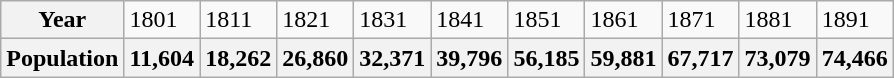<table class="wikitable">
<tr>
<th>Year</th>
<td>1801</td>
<td>1811</td>
<td>1821</td>
<td>1831</td>
<td>1841</td>
<td>1851</td>
<td>1861</td>
<td>1871</td>
<td>1881</td>
<td>1891</td>
</tr>
<tr>
<th>Population</th>
<th>11,604</th>
<th>18,262</th>
<th>26,860</th>
<th>32,371</th>
<th>39,796</th>
<th>56,185</th>
<th>59,881</th>
<th>67,717</th>
<th>73,079</th>
<th>74,466</th>
</tr>
</table>
